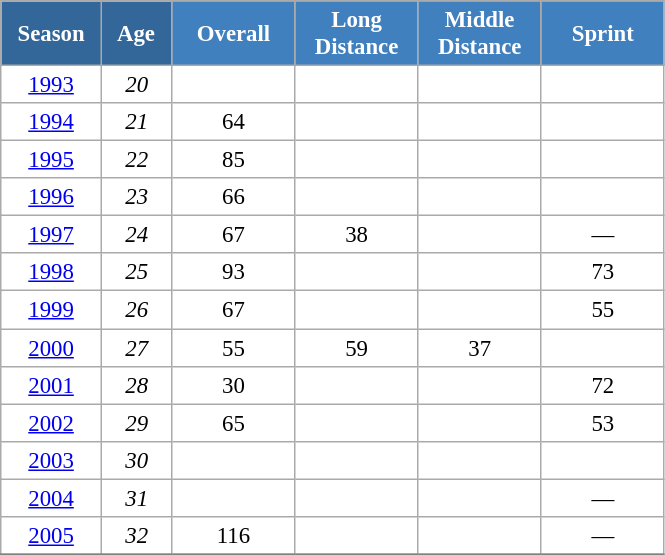<table class="wikitable" style="font-size:95%; text-align:center; border:grey solid 1px; border-collapse:collapse; background:#ffffff;">
<tr>
<th style="background-color:#369; color:white; width:60px;" rowspan="2"> Season </th>
<th style="background-color:#369; color:white; width:40px;" rowspan="2"> Age </th>
</tr>
<tr>
<th style="background-color:#4180be; color:white; width:75px;">Overall</th>
<th style="background-color:#4180be; color:white; width:75px;">Long Distance</th>
<th style="background-color:#4180be; color:white; width:75px;">Middle Distance</th>
<th style="background-color:#4180be; color:white; width:75px;">Sprint</th>
</tr>
<tr>
<td><a href='#'>1993</a></td>
<td><em>20</em></td>
<td></td>
<td></td>
<td></td>
<td></td>
</tr>
<tr>
<td><a href='#'>1994</a></td>
<td><em>21</em></td>
<td>64</td>
<td></td>
<td></td>
<td></td>
</tr>
<tr>
<td><a href='#'>1995</a></td>
<td><em>22</em></td>
<td>85</td>
<td></td>
<td></td>
<td></td>
</tr>
<tr>
<td><a href='#'>1996</a></td>
<td><em>23</em></td>
<td>66</td>
<td></td>
<td></td>
<td></td>
</tr>
<tr>
<td><a href='#'>1997</a></td>
<td><em>24</em></td>
<td>67</td>
<td>38</td>
<td></td>
<td>—</td>
</tr>
<tr>
<td><a href='#'>1998</a></td>
<td><em>25</em></td>
<td>93</td>
<td></td>
<td></td>
<td>73</td>
</tr>
<tr>
<td><a href='#'>1999</a></td>
<td><em>26</em></td>
<td>67</td>
<td></td>
<td></td>
<td>55</td>
</tr>
<tr>
<td><a href='#'>2000</a></td>
<td><em>27</em></td>
<td>55</td>
<td>59</td>
<td>37</td>
<td></td>
</tr>
<tr>
<td><a href='#'>2001</a></td>
<td><em>28</em></td>
<td>30</td>
<td></td>
<td></td>
<td>72</td>
</tr>
<tr>
<td><a href='#'>2002</a></td>
<td><em>29</em></td>
<td>65</td>
<td></td>
<td></td>
<td>53</td>
</tr>
<tr>
<td><a href='#'>2003</a></td>
<td><em>30</em></td>
<td></td>
<td></td>
<td></td>
<td></td>
</tr>
<tr>
<td><a href='#'>2004</a></td>
<td><em>31</em></td>
<td></td>
<td></td>
<td></td>
<td>—</td>
</tr>
<tr>
<td><a href='#'>2005</a></td>
<td><em>32</em></td>
<td>116</td>
<td></td>
<td></td>
<td>—</td>
</tr>
<tr>
</tr>
</table>
